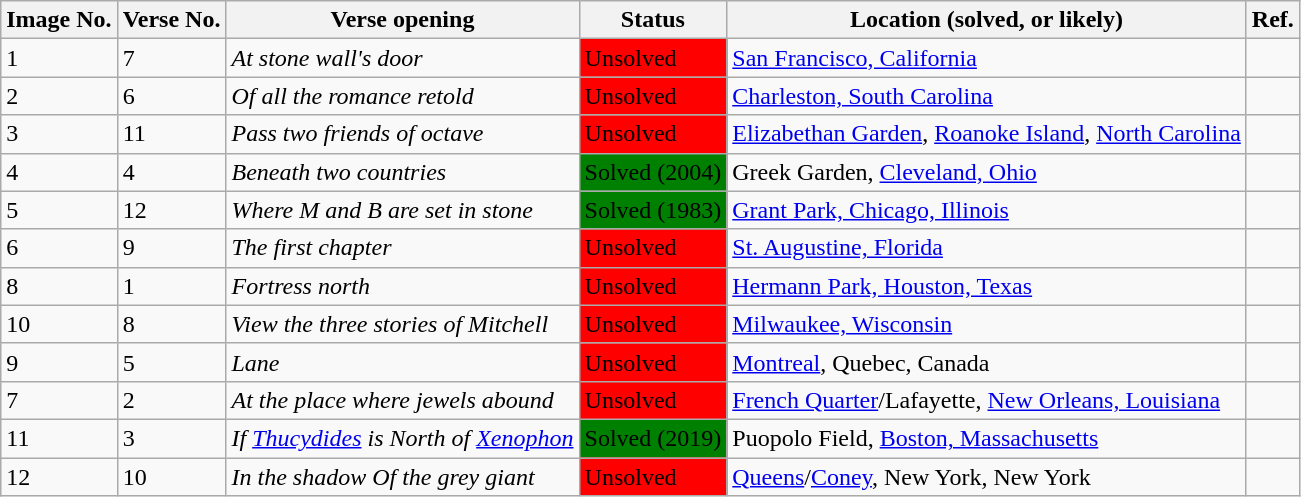<table class="wikitable" style="text-align:left; font-size: 100%;">
<tr>
<th>Image No.</th>
<th>Verse No.</th>
<th>Verse opening</th>
<th>Status</th>
<th>Location (solved, or likely)</th>
<th>Ref.</th>
</tr>
<tr>
<td>1</td>
<td>7</td>
<td><em>At stone wall's door</em></td>
<td bgcolor=red>Unsolved</td>
<td><a href='#'>San Francisco, California</a></td>
<td></td>
</tr>
<tr>
<td>2</td>
<td>6</td>
<td><em>Of all the romance retold</em></td>
<td bgcolor=red>Unsolved</td>
<td><a href='#'>Charleston, South Carolina</a></td>
<td></td>
</tr>
<tr>
<td>3</td>
<td>11</td>
<td><em>Pass two friends of octave</em></td>
<td bgcolor=red>Unsolved</td>
<td><a href='#'>Elizabethan Garden</a>, <a href='#'>Roanoke Island</a>, <a href='#'>North Carolina</a></td>
<td></td>
</tr>
<tr>
<td>4</td>
<td>4</td>
<td><em>Beneath two countries</em></td>
<td bgcolor=Green>Solved (2004)</td>
<td>Greek Garden, <a href='#'>Cleveland, Ohio</a></td>
<td></td>
</tr>
<tr>
<td>5</td>
<td>12</td>
<td><em>Where M and B are set in stone</em></td>
<td bgcolor=Green>Solved (1983)</td>
<td><a href='#'>Grant Park, Chicago, Illinois</a></td>
<td></td>
</tr>
<tr>
<td>6</td>
<td>9</td>
<td><em>The first chapter</em></td>
<td bgcolor=red>Unsolved</td>
<td><a href='#'>St. Augustine, Florida</a></td>
<td></td>
</tr>
<tr>
<td>8</td>
<td>1</td>
<td><em>Fortress north</em></td>
<td bgcolor=Red>Unsolved</td>
<td><a href='#'>Hermann Park, Houston, Texas</a></td>
<td></td>
</tr>
<tr>
<td>10</td>
<td>8</td>
<td><em>View the three stories of Mitchell</em></td>
<td bgcolor=red>Unsolved</td>
<td><a href='#'>Milwaukee, Wisconsin</a></td>
<td></td>
</tr>
<tr>
<td>9</td>
<td>5</td>
<td><em>Lane</em></td>
<td bgcolor=Red>Unsolved</td>
<td><a href='#'>Montreal</a>, Quebec, Canada</td>
<td></td>
</tr>
<tr>
<td>7</td>
<td>2</td>
<td><em>At the place where jewels abound</em></td>
<td bgcolor=Red>Unsolved</td>
<td><a href='#'>French Quarter</a>/Lafayette, <a href='#'>New Orleans, Louisiana</a></td>
<td></td>
</tr>
<tr>
<td>11</td>
<td>3</td>
<td><em>If <a href='#'>Thucydides</a> is North of <a href='#'>Xenophon</a></em></td>
<td bgcolor=Green>Solved (2019)</td>
<td>Puopolo Field, <a href='#'>Boston, Massachusetts</a></td>
<td></td>
</tr>
<tr>
<td>12</td>
<td>10</td>
<td><em>In the shadow Of the grey giant</em></td>
<td bgcolor=red>Unsolved</td>
<td><a href='#'>Queens</a>/<a href='#'>Coney</a>, New York, New York</td>
<td></td>
</tr>
</table>
